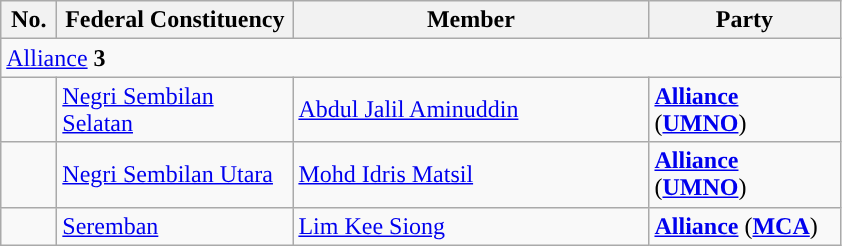<table class="wikitable sortable">
<tr>
<th style="width:30px;">No.</th>
<th style="width:150px;">Federal Constituency</th>
<th style="width:230px;">Member</th>
<th style="width:120px;">Party</th>
</tr>
<tr>
<td colspan="4"><a href='#'>Alliance</a> <strong>3</strong></td>
</tr>
<tr>
<td></td>
<td><a href='#'>Negri Sembilan Selatan</a></td>
<td><a href='#'>Abdul Jalil Aminuddin</a></td>
<td><strong><a href='#'>Alliance</a></strong> (<strong><a href='#'>UMNO</a></strong>)</td>
</tr>
<tr>
<td></td>
<td><a href='#'>Negri Sembilan Utara</a></td>
<td><a href='#'>Mohd Idris Matsil</a></td>
<td><strong><a href='#'>Alliance</a></strong> (<strong><a href='#'>UMNO</a></strong>)</td>
</tr>
<tr>
<td></td>
<td><a href='#'>Seremban</a></td>
<td><a href='#'>Lim Kee Siong</a></td>
<td><strong><a href='#'>Alliance</a></strong> (<strong><a href='#'>MCA</a></strong>)</td>
</tr>
</table>
